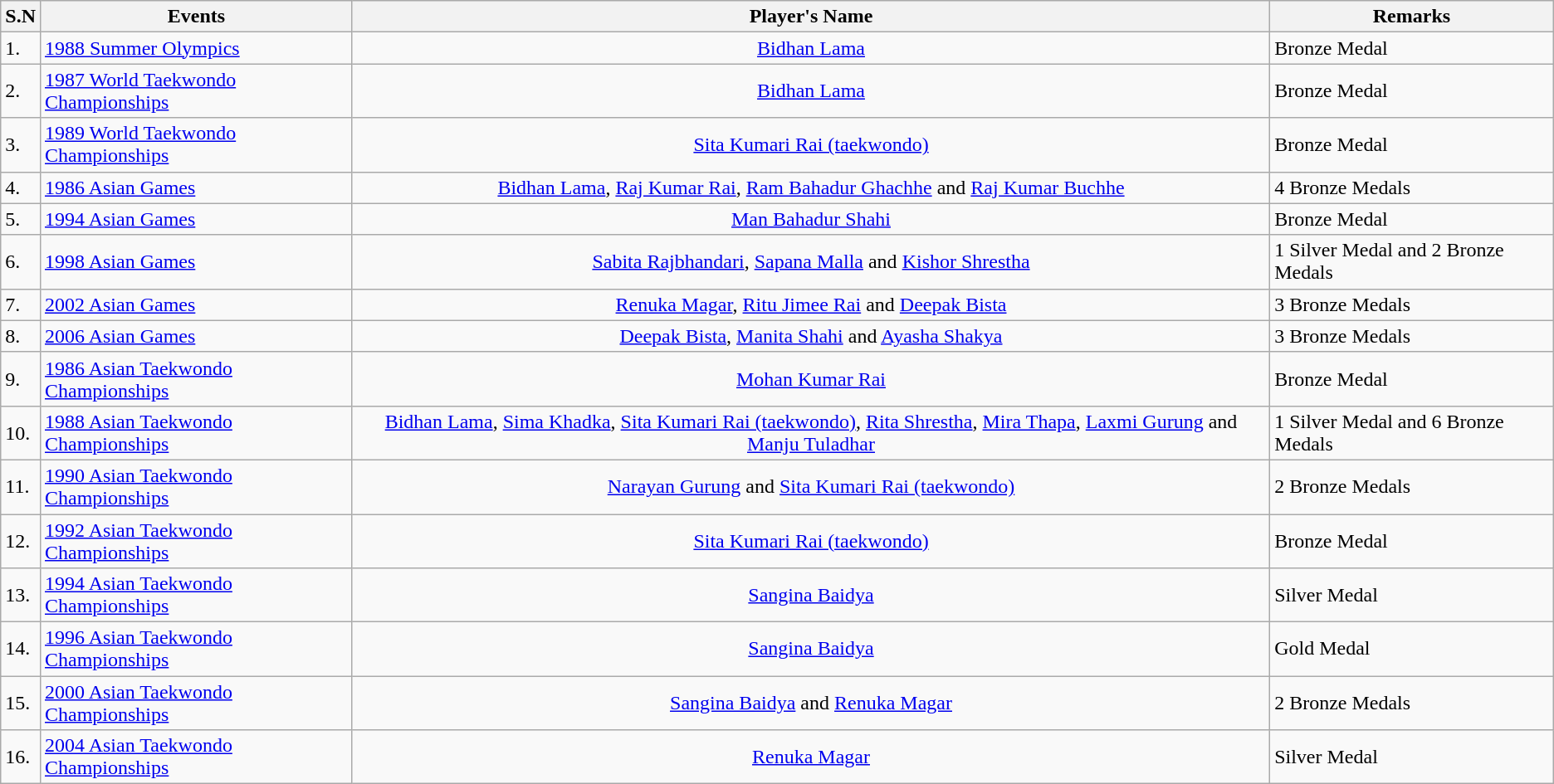<table class="wikitable">
<tr>
<th>S.N</th>
<th>Events</th>
<th>Player's Name</th>
<th>Remarks</th>
</tr>
<tr>
<td>1.</td>
<td><a href='#'>1988 Summer Olympics</a></td>
<td align=center><a href='#'>Bidhan Lama</a></td>
<td>Bronze Medal</td>
</tr>
<tr>
<td>2.</td>
<td><a href='#'>1987 World Taekwondo Championships</a></td>
<td align=center><a href='#'>Bidhan Lama</a></td>
<td>Bronze Medal</td>
</tr>
<tr |->
<td>3.</td>
<td><a href='#'>1989 World Taekwondo Championships</a></td>
<td align=center><a href='#'>Sita Kumari Rai (taekwondo)</a></td>
<td>Bronze Medal</td>
</tr>
<tr>
<td>4.</td>
<td><a href='#'>1986 Asian Games</a></td>
<td align=center><a href='#'>Bidhan Lama</a>, <a href='#'>Raj Kumar Rai</a>, <a href='#'>Ram Bahadur Ghachhe</a> and <a href='#'>Raj Kumar Buchhe</a></td>
<td>4 Bronze Medals</td>
</tr>
<tr>
<td>5.</td>
<td><a href='#'>1994 Asian Games</a></td>
<td align=center><a href='#'>Man Bahadur Shahi</a></td>
<td>Bronze Medal</td>
</tr>
<tr>
<td>6.</td>
<td><a href='#'>1998 Asian Games</a></td>
<td align=center><a href='#'>Sabita Rajbhandari</a>, <a href='#'>Sapana Malla</a> and <a href='#'>Kishor Shrestha</a></td>
<td>1 Silver Medal and 2 Bronze Medals</td>
</tr>
<tr>
<td>7.</td>
<td><a href='#'>2002 Asian Games</a></td>
<td align=center><a href='#'>Renuka Magar</a>, <a href='#'>Ritu Jimee Rai</a> and <a href='#'>Deepak Bista</a></td>
<td>3 Bronze Medals</td>
</tr>
<tr>
<td>8.</td>
<td><a href='#'>2006 Asian Games</a></td>
<td align=center><a href='#'>Deepak Bista</a>, <a href='#'>Manita Shahi</a> and <a href='#'>Ayasha Shakya</a></td>
<td>3 Bronze Medals</td>
</tr>
<tr>
<td>9.</td>
<td><a href='#'>1986 Asian Taekwondo Championships</a></td>
<td align=center><a href='#'>Mohan Kumar Rai</a></td>
<td>Bronze Medal</td>
</tr>
<tr>
<td>10.</td>
<td><a href='#'>1988 Asian Taekwondo Championships</a></td>
<td align=center><a href='#'>Bidhan Lama</a>, <a href='#'>Sima Khadka</a>, <a href='#'>Sita Kumari Rai (taekwondo)</a>, <a href='#'>Rita Shrestha</a>, <a href='#'>Mira Thapa</a>, <a href='#'>Laxmi Gurung</a> and <a href='#'>Manju Tuladhar</a></td>
<td>1 Silver Medal and 6 Bronze Medals</td>
</tr>
<tr>
<td>11.</td>
<td><a href='#'>1990 Asian Taekwondo Championships</a></td>
<td align=center><a href='#'>Narayan Gurung</a> and <a href='#'>Sita Kumari Rai (taekwondo)</a></td>
<td>2 Bronze Medals</td>
</tr>
<tr>
<td>12.</td>
<td><a href='#'>1992 Asian Taekwondo Championships</a></td>
<td align=center><a href='#'>Sita Kumari Rai (taekwondo)</a></td>
<td>Bronze Medal</td>
</tr>
<tr>
<td>13.</td>
<td><a href='#'>1994 Asian Taekwondo Championships</a></td>
<td align=center><a href='#'>Sangina Baidya</a></td>
<td>Silver Medal</td>
</tr>
<tr>
<td>14.</td>
<td><a href='#'>1996 Asian Taekwondo Championships</a></td>
<td align=center><a href='#'>Sangina Baidya</a></td>
<td>Gold Medal</td>
</tr>
<tr>
<td>15.</td>
<td><a href='#'>2000 Asian Taekwondo Championships</a></td>
<td align=center><a href='#'>Sangina Baidya</a> and <a href='#'>Renuka Magar</a></td>
<td>2 Bronze Medals</td>
</tr>
<tr>
<td>16.</td>
<td><a href='#'>2004 Asian Taekwondo Championships</a></td>
<td align=center><a href='#'>Renuka Magar</a></td>
<td>Silver Medal</td>
</tr>
</table>
